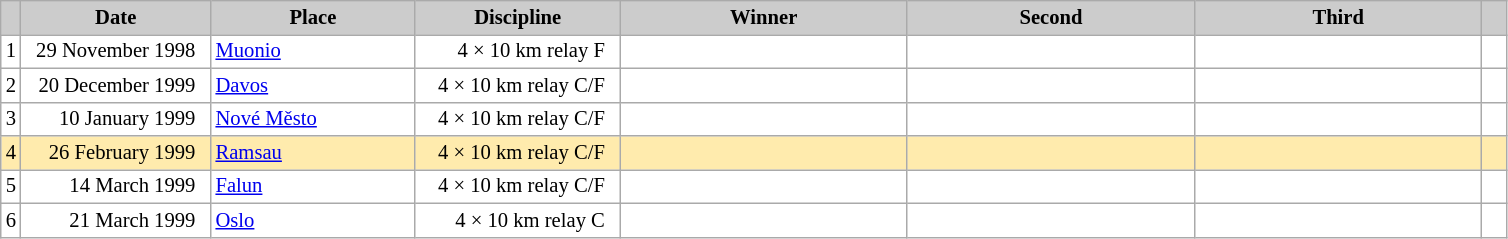<table class="wikitable plainrowheaders" style="background:#fff; font-size:86%; line-height:16px; border:grey solid 1px; border-collapse:collapse;">
<tr style="background:#ccc; text-align:center;">
<th scope="col" style="background:#ccc; width=20 px;"></th>
<th scope="col" style="background:#ccc; width:120px;">Date</th>
<th scope="col" style="background:#ccc; width:130px;">Place</th>
<th scope="col" style="background:#ccc; width:130px;">Discipline</th>
<th scope="col" style="background:#ccc; width:185px;">Winner</th>
<th scope="col" style="background:#ccc; width:185px;">Second</th>
<th scope="col" style="background:#ccc; width:185px;">Third</th>
<th scope="col" style="background:#ccc; width:10px;"></th>
</tr>
<tr>
<td align=center>1</td>
<td align=right>29 November 1998  </td>
<td> <a href='#'>Muonio</a></td>
<td align=right>4 × 10 km relay F  </td>
<td></td>
<td></td>
<td></td>
<td></td>
</tr>
<tr>
<td align=center>2</td>
<td align=right>20 December 1999  </td>
<td> <a href='#'>Davos</a></td>
<td align=right>4 × 10 km relay C/F  </td>
<td></td>
<td></td>
<td></td>
<td></td>
</tr>
<tr>
<td align=center>3</td>
<td align=right>10 January 1999  </td>
<td> <a href='#'>Nové Město</a></td>
<td align=right>4 × 10 km relay C/F  </td>
<td></td>
<td></td>
<td></td>
<td></td>
</tr>
<tr style="background:#FFEBAD">
<td align=center>4</td>
<td align=right>26 February 1999  </td>
<td> <a href='#'>Ramsau</a></td>
<td align=right>4 × 10 km relay C/F  </td>
<td></td>
<td></td>
<td></td>
<td></td>
</tr>
<tr>
<td align=center>5</td>
<td align=right>14 March 1999  </td>
<td> <a href='#'>Falun</a></td>
<td align=right>4 × 10 km relay C/F  </td>
<td></td>
<td></td>
<td></td>
<td></td>
</tr>
<tr>
<td align=center>6</td>
<td align=right>21 March 1999  </td>
<td> <a href='#'>Oslo</a></td>
<td align=right>4 × 10 km relay C  </td>
<td></td>
<td></td>
<td></td>
<td></td>
</tr>
</table>
